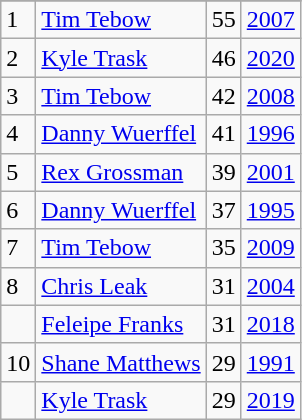<table class="wikitable">
<tr>
</tr>
<tr>
<td>1</td>
<td><a href='#'>Tim Tebow</a></td>
<td><abbr>55</abbr></td>
<td><a href='#'>2007</a></td>
</tr>
<tr>
<td>2</td>
<td><a href='#'>Kyle Trask</a></td>
<td><abbr>46</abbr></td>
<td><a href='#'>2020</a></td>
</tr>
<tr>
<td>3</td>
<td><a href='#'>Tim Tebow</a></td>
<td><abbr>42</abbr></td>
<td><a href='#'>2008</a></td>
</tr>
<tr>
<td>4</td>
<td><a href='#'>Danny Wuerffel</a></td>
<td><abbr>41</abbr></td>
<td><a href='#'>1996</a></td>
</tr>
<tr>
<td>5</td>
<td><a href='#'>Rex Grossman</a></td>
<td><abbr>39</abbr></td>
<td><a href='#'>2001</a></td>
</tr>
<tr>
<td>6</td>
<td><a href='#'>Danny Wuerffel</a></td>
<td><abbr>37</abbr></td>
<td><a href='#'>1995</a></td>
</tr>
<tr>
<td>7</td>
<td><a href='#'>Tim Tebow</a></td>
<td><abbr>35</abbr></td>
<td><a href='#'>2009</a></td>
</tr>
<tr>
<td>8</td>
<td><a href='#'>Chris Leak</a></td>
<td><abbr>31</abbr></td>
<td><a href='#'>2004</a></td>
</tr>
<tr>
<td></td>
<td><a href='#'>Feleipe Franks</a></td>
<td><abbr>31</abbr></td>
<td><a href='#'>2018</a></td>
</tr>
<tr>
<td>10</td>
<td><a href='#'>Shane Matthews</a></td>
<td><abbr>29</abbr></td>
<td><a href='#'>1991</a></td>
</tr>
<tr>
<td></td>
<td><a href='#'>Kyle Trask</a></td>
<td><abbr>29</abbr></td>
<td><a href='#'>2019</a></td>
</tr>
</table>
